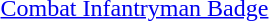<table>
<tr>
<td></td>
<td><a href='#'>Combat Infantryman Badge</a></td>
</tr>
</table>
